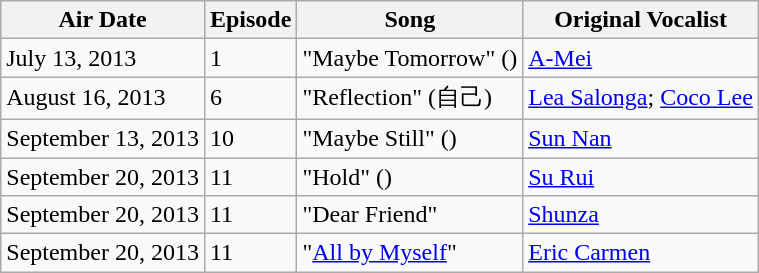<table class="wikitable">
<tr>
<th>Air Date</th>
<th>Episode</th>
<th>Song</th>
<th>Original Vocalist</th>
</tr>
<tr>
<td>July 13, 2013</td>
<td>1</td>
<td>"Maybe Tomorrow" ()</td>
<td><a href='#'>A-Mei</a></td>
</tr>
<tr>
<td>August 16, 2013</td>
<td>6</td>
<td>"Reflection" (自己)</td>
<td><a href='#'>Lea Salonga</a>; <a href='#'>Coco Lee</a></td>
</tr>
<tr>
<td>September 13, 2013</td>
<td>10</td>
<td>"Maybe Still" ()</td>
<td><a href='#'>Sun Nan</a></td>
</tr>
<tr>
<td>September 20, 2013</td>
<td>11</td>
<td>"Hold" ()</td>
<td><a href='#'>Su Rui</a></td>
</tr>
<tr>
<td>September 20, 2013</td>
<td>11</td>
<td>"Dear Friend"</td>
<td><a href='#'>Shunza</a></td>
</tr>
<tr>
<td>September 20, 2013</td>
<td>11</td>
<td>"<a href='#'>All by Myself</a>"</td>
<td><a href='#'>Eric Carmen</a></td>
</tr>
</table>
